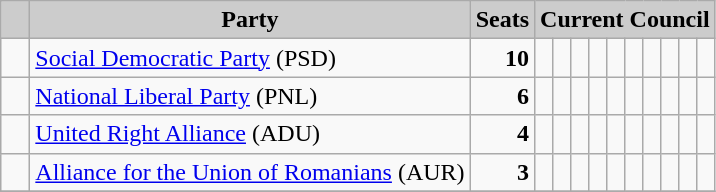<table class="wikitable">
<tr>
<th style="background:#ccc">   </th>
<th style="background:#ccc">Party</th>
<th style="background:#ccc">Seats</th>
<th style="background:#ccc" colspan="10">Current Council</th>
</tr>
<tr>
<td>  </td>
<td><a href='#'>Social Democratic Party</a> (PSD)</td>
<td style="text-align: right"><strong>10</strong></td>
<td>  </td>
<td>  </td>
<td>  </td>
<td>  </td>
<td>  </td>
<td>  </td>
<td>  </td>
<td>  </td>
<td>  </td>
<td>  </td>
</tr>
<tr>
<td>  </td>
<td><a href='#'>National Liberal Party</a> (PNL)</td>
<td style="text-align: right"><strong>6</strong></td>
<td>  </td>
<td>  </td>
<td>  </td>
<td>  </td>
<td>  </td>
<td>  </td>
<td> </td>
<td> </td>
<td> </td>
<td> </td>
</tr>
<tr>
<td>  </td>
<td><a href='#'>United Right Alliance</a> (ADU)</td>
<td style="text-align: right"><strong>4</strong></td>
<td>  </td>
<td>  </td>
<td>  </td>
<td>  </td>
<td> </td>
<td> </td>
<td> </td>
<td> </td>
<td> </td>
<td> </td>
</tr>
<tr>
<td>  </td>
<td><a href='#'>Alliance for the Union of Romanians</a> (AUR)</td>
<td style="text-align: right"><strong>3</strong></td>
<td></td>
<td></td>
<td></td>
<td> </td>
<td> </td>
<td> </td>
<td> </td>
<td> </td>
<td> </td>
<td> </td>
</tr>
<tr>
</tr>
</table>
